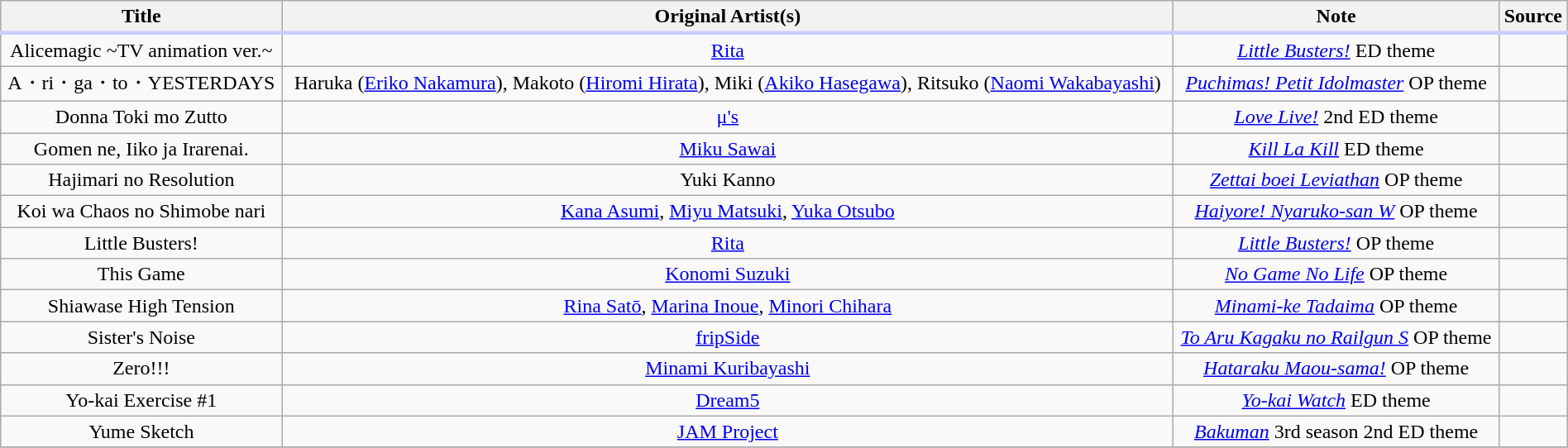<table class="wikitable sortable" style="text-align: center;width:100%;">
<tr>
<th style="border-bottom: 3px solid #CCF;">Title</th>
<th style="border-bottom: 3px solid #CCF;">Original Artist(s)</th>
<th style="border-bottom: 3px solid #CCF;">Note</th>
<th style="border-bottom: 3px solid #CCF;">Source</th>
</tr>
<tr>
<td>Alicemagic ~TV animation ver.~</td>
<td><a href='#'>Rita</a></td>
<td><em><a href='#'>Little Busters!</a></em> ED theme</td>
<td></td>
</tr>
<tr>
<td>A・ri・ga・to・YESTERDAYS</td>
<td>Haruka (<a href='#'>Eriko Nakamura</a>), Makoto (<a href='#'>Hiromi Hirata</a>), Miki (<a href='#'>Akiko Hasegawa</a>), Ritsuko (<a href='#'>Naomi Wakabayashi</a>)</td>
<td><em><a href='#'>Puchimas! Petit Idolmaster</a></em> OP theme</td>
<td></td>
</tr>
<tr>
<td>Donna Toki mo Zutto</td>
<td><a href='#'>μ's</a></td>
<td><em><a href='#'>Love Live!</a></em> 2nd ED theme</td>
<td></td>
</tr>
<tr>
<td>Gomen ne, Iiko ja Irarenai.</td>
<td><a href='#'>Miku Sawai</a></td>
<td><em><a href='#'>Kill La Kill</a></em> ED theme</td>
<td></td>
</tr>
<tr>
<td>Hajimari no Resolution</td>
<td>Yuki Kanno</td>
<td><em><a href='#'>Zettai boei Leviathan</a></em> OP theme</td>
<td></td>
</tr>
<tr>
<td>Koi wa Chaos no Shimobe nari</td>
<td><a href='#'>Kana Asumi</a>, <a href='#'>Miyu Matsuki</a>, <a href='#'>Yuka Otsubo</a></td>
<td><em><a href='#'>Haiyore! Nyaruko-san W</a></em> OP theme</td>
<td></td>
</tr>
<tr>
<td>Little Busters!</td>
<td><a href='#'>Rita</a></td>
<td><em><a href='#'>Little Busters!</a></em> OP theme</td>
<td></td>
</tr>
<tr>
<td>This Game</td>
<td><a href='#'>Konomi Suzuki</a></td>
<td><em><a href='#'>No Game No Life</a></em> OP theme</td>
<td></td>
</tr>
<tr>
<td>Shiawase High Tension</td>
<td><a href='#'>Rina Satō</a>, <a href='#'>Marina Inoue</a>, <a href='#'>Minori Chihara</a></td>
<td><em><a href='#'>Minami-ke Tadaima</a></em> OP theme</td>
<td></td>
</tr>
<tr>
<td>Sister's Noise</td>
<td><a href='#'>fripSide</a></td>
<td><em><a href='#'>To Aru Kagaku no Railgun S</a></em> OP theme</td>
<td></td>
</tr>
<tr>
<td>Zero!!!</td>
<td><a href='#'>Minami Kuribayashi</a></td>
<td><em><a href='#'>Hataraku Maou-sama!</a></em> OP theme</td>
<td></td>
</tr>
<tr>
<td>Yo-kai Exercise #1</td>
<td><a href='#'>Dream5</a></td>
<td><em><a href='#'>Yo-kai Watch</a></em> ED theme</td>
<td></td>
</tr>
<tr>
<td>Yume Sketch</td>
<td><a href='#'>JAM Project</a></td>
<td><em><a href='#'>Bakuman</a></em> 3rd season 2nd ED theme</td>
<td></td>
</tr>
<tr>
</tr>
</table>
